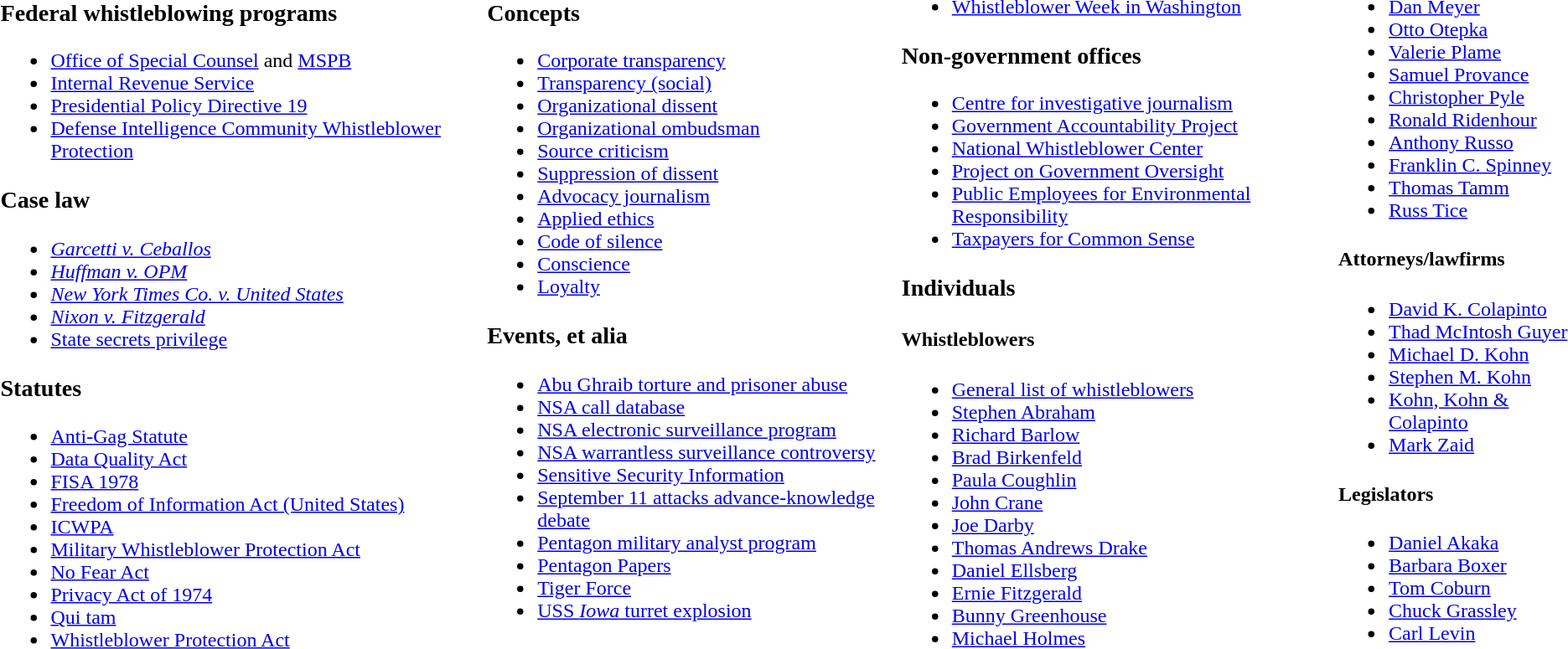<table>
<tr>
<td valign="top"><br><h3>Federal whistleblowing programs</h3><ul><li><a href='#'>Office of Special Counsel</a> and <a href='#'>MSPB</a></li><li><a href='#'>Internal Revenue Service</a></li><li><a href='#'>Presidential Policy Directive 19</a></li><li><a href='#'>Defense Intelligence Community Whistleblower Protection</a></li></ul><h3>Case law</h3><ul><li><em><a href='#'>Garcetti v. Ceballos</a></em></li><li><em><a href='#'>Huffman v. OPM</a></em></li><li><em><a href='#'>New York Times Co. v. United States</a></em></li><li><em><a href='#'>Nixon v. Fitzgerald</a></em></li><li><a href='#'>State secrets privilege</a></li></ul><h3>Statutes</h3><ul><li><a href='#'>Anti-Gag Statute</a></li><li><a href='#'>Data Quality Act</a></li><li><a href='#'>FISA 1978</a></li><li><a href='#'>Freedom of Information Act (United States)</a></li><li><a href='#'>ICWPA</a></li><li><a href='#'>Military Whistleblower Protection Act</a></li><li><a href='#'>No Fear Act</a></li><li><a href='#'>Privacy Act of 1974</a></li><li><a href='#'>Qui tam</a></li><li><a href='#'>Whistleblower Protection Act</a></li></ul></td>
<td valign="top"><br><h3>Concepts</h3><ul><li><a href='#'>Corporate transparency</a></li><li><a href='#'>Transparency (social)</a></li><li><a href='#'>Organizational dissent</a></li><li><a href='#'>Organizational ombudsman</a></li><li><a href='#'>Source criticism</a></li><li><a href='#'>Suppression of dissent</a></li><li><a href='#'>Advocacy journalism</a></li><li><a href='#'>Applied ethics</a></li><li><a href='#'>Code of silence</a></li><li><a href='#'>Conscience</a></li><li><a href='#'>Loyalty</a></li></ul><h3>Events, et alia</h3><ul><li><a href='#'>Abu Ghraib torture and prisoner abuse</a></li><li><a href='#'>NSA call database</a></li><li><a href='#'>NSA electronic surveillance program</a></li><li><a href='#'>NSA warrantless surveillance controversy</a></li><li><a href='#'>Sensitive Security Information</a></li><li><a href='#'>September 11 attacks advance-knowledge debate</a></li><li><a href='#'>Pentagon military analyst program</a></li><li><a href='#'>Pentagon Papers</a></li><li><a href='#'>Tiger Force</a></li><li><a href='#'>USS <em>Iowa</em> turret explosion</a></li></ul></td>
<td valign="top"><br><ul><li><a href='#'>Whistleblower Week in Washington</a></li></ul><h3>Non-government offices</h3><ul><li><a href='#'>Centre for investigative journalism</a></li><li><a href='#'>Government Accountability Project</a></li><li><a href='#'>National Whistleblower Center</a></li><li><a href='#'>Project on Government Oversight</a></li><li><a href='#'>Public Employees for Environmental Responsibility</a></li><li><a href='#'>Taxpayers for Common Sense</a></li></ul><h3>Individuals</h3><h4>Whistleblowers</h4><ul><li><a href='#'>General list of whistleblowers</a></li><li><a href='#'>Stephen Abraham</a></li><li><a href='#'>Richard Barlow</a></li><li><a href='#'>Brad Birkenfeld</a></li><li><a href='#'>Paula Coughlin</a></li><li><a href='#'>John Crane</a></li><li><a href='#'>Joe Darby</a></li><li><a href='#'>Thomas Andrews Drake</a></li><li><a href='#'>Daniel Ellsberg</a></li><li><a href='#'>Ernie Fitzgerald</a></li><li><a href='#'>Bunny Greenhouse</a></li><li><a href='#'>Michael Holmes</a></li></ul></td>
<td valign="top"><br><ul><li><a href='#'>Dan Meyer</a></li><li><a href='#'>Otto Otepka</a></li><li><a href='#'>Valerie Plame</a></li><li><a href='#'>Samuel Provance</a></li><li><a href='#'>Christopher Pyle</a></li><li><a href='#'>Ronald Ridenhour</a></li><li><a href='#'>Anthony Russo</a></li><li><a href='#'>Franklin C. Spinney</a></li><li><a href='#'>Thomas Tamm</a></li><li><a href='#'>Russ Tice</a></li></ul><h4>Attorneys/lawfirms</h4><ul><li><a href='#'>David K. Colapinto</a></li><li><a href='#'>Thad McIntosh Guyer</a></li><li><a href='#'>Michael D. Kohn</a></li><li><a href='#'>Stephen M. Kohn</a></li><li><a href='#'>Kohn, Kohn & Colapinto</a></li><li><a href='#'>Mark Zaid</a></li></ul><h4>Legislators</h4><ul><li><a href='#'>Daniel Akaka</a></li><li><a href='#'>Barbara Boxer</a></li><li><a href='#'>Tom Coburn</a></li><li><a href='#'>Chuck Grassley</a></li><li><a href='#'>Carl Levin</a></li></ul></td>
</tr>
</table>
